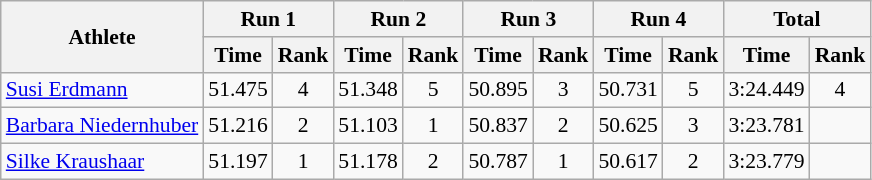<table class="wikitable" border="1" style="font-size:90%">
<tr>
<th rowspan="2">Athlete</th>
<th colspan="2">Run 1</th>
<th colspan="2">Run 2</th>
<th colspan="2">Run 3</th>
<th colspan="2">Run 4</th>
<th colspan="2">Total</th>
</tr>
<tr>
<th>Time</th>
<th>Rank</th>
<th>Time</th>
<th>Rank</th>
<th>Time</th>
<th>Rank</th>
<th>Time</th>
<th>Rank</th>
<th>Time</th>
<th>Rank</th>
</tr>
<tr>
<td><a href='#'>Susi Erdmann</a></td>
<td align="center">51.475</td>
<td align="center">4</td>
<td align="center">51.348</td>
<td align="center">5</td>
<td align="center">50.895</td>
<td align="center">3</td>
<td align="center">50.731</td>
<td align="center">5</td>
<td align="center">3:24.449</td>
<td align="center">4</td>
</tr>
<tr>
<td><a href='#'>Barbara Niedernhuber</a></td>
<td align="center">51.216</td>
<td align="center">2</td>
<td align="center">51.103</td>
<td align="center">1</td>
<td align="center">50.837</td>
<td align="center">2</td>
<td align="center">50.625</td>
<td align="center">3</td>
<td align="center">3:23.781</td>
<td align="center"></td>
</tr>
<tr>
<td><a href='#'>Silke Kraushaar</a></td>
<td align="center">51.197</td>
<td align="center">1</td>
<td align="center">51.178</td>
<td align="center">2</td>
<td align="center">50.787</td>
<td align="center">1</td>
<td align="center">50.617</td>
<td align="center">2</td>
<td align="center">3:23.779</td>
<td align="center"></td>
</tr>
</table>
